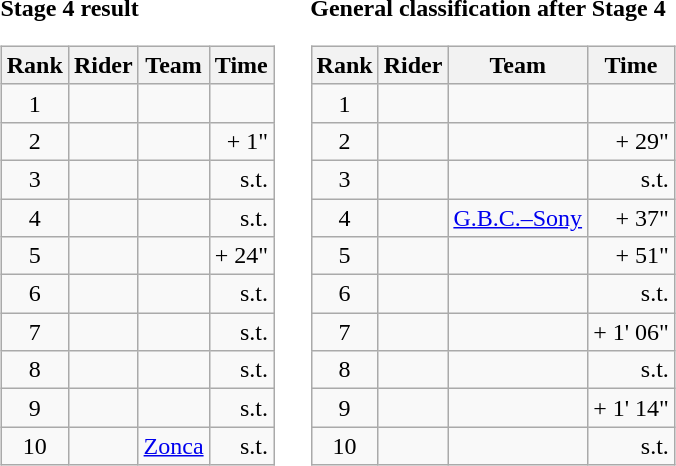<table>
<tr>
<td><strong>Stage 4 result</strong><br><table class="wikitable">
<tr>
<th scope="col">Rank</th>
<th scope="col">Rider</th>
<th scope="col">Team</th>
<th scope="col">Time</th>
</tr>
<tr>
<td style="text-align:center;">1</td>
<td></td>
<td></td>
<td style="text-align:right;"></td>
</tr>
<tr>
<td style="text-align:center;">2</td>
<td></td>
<td></td>
<td style="text-align:right;">+ 1"</td>
</tr>
<tr>
<td style="text-align:center;">3</td>
<td></td>
<td></td>
<td style="text-align:right;">s.t.</td>
</tr>
<tr>
<td style="text-align:center;">4</td>
<td></td>
<td></td>
<td style="text-align:right;">s.t.</td>
</tr>
<tr>
<td style="text-align:center;">5</td>
<td></td>
<td></td>
<td style="text-align:right;">+ 24"</td>
</tr>
<tr>
<td style="text-align:center;">6</td>
<td></td>
<td></td>
<td style="text-align:right;">s.t.</td>
</tr>
<tr>
<td style="text-align:center;">7</td>
<td></td>
<td></td>
<td style="text-align:right;">s.t.</td>
</tr>
<tr>
<td style="text-align:center;">8</td>
<td></td>
<td></td>
<td style="text-align:right;">s.t.</td>
</tr>
<tr>
<td style="text-align:center;">9</td>
<td></td>
<td></td>
<td style="text-align:right;">s.t.</td>
</tr>
<tr>
<td style="text-align:center;">10</td>
<td></td>
<td><a href='#'>Zonca</a></td>
<td style="text-align:right;">s.t.</td>
</tr>
</table>
</td>
<td></td>
<td><strong>General classification after Stage 4</strong><br><table class="wikitable">
<tr>
<th scope="col">Rank</th>
<th scope="col">Rider</th>
<th scope="col">Team</th>
<th scope="col">Time</th>
</tr>
<tr>
<td style="text-align:center;">1</td>
<td></td>
<td></td>
<td style="text-align:right;"></td>
</tr>
<tr>
<td style="text-align:center;">2</td>
<td></td>
<td></td>
<td style="text-align:right;">+ 29"</td>
</tr>
<tr>
<td style="text-align:center;">3</td>
<td></td>
<td></td>
<td style="text-align:right;">s.t.</td>
</tr>
<tr>
<td style="text-align:center;">4</td>
<td></td>
<td><a href='#'>G.B.C.–Sony</a></td>
<td style="text-align:right;">+ 37"</td>
</tr>
<tr>
<td style="text-align:center;">5</td>
<td></td>
<td></td>
<td style="text-align:right;">+ 51"</td>
</tr>
<tr>
<td style="text-align:center;">6</td>
<td></td>
<td></td>
<td style="text-align:right;">s.t.</td>
</tr>
<tr>
<td style="text-align:center;">7</td>
<td></td>
<td></td>
<td style="text-align:right;">+ 1' 06"</td>
</tr>
<tr>
<td style="text-align:center;">8</td>
<td></td>
<td></td>
<td style="text-align:right;">s.t.</td>
</tr>
<tr>
<td style="text-align:center;">9</td>
<td></td>
<td></td>
<td style="text-align:right;">+ 1' 14"</td>
</tr>
<tr>
<td style="text-align:center;">10</td>
<td></td>
<td></td>
<td style="text-align:right;">s.t.</td>
</tr>
</table>
</td>
</tr>
</table>
